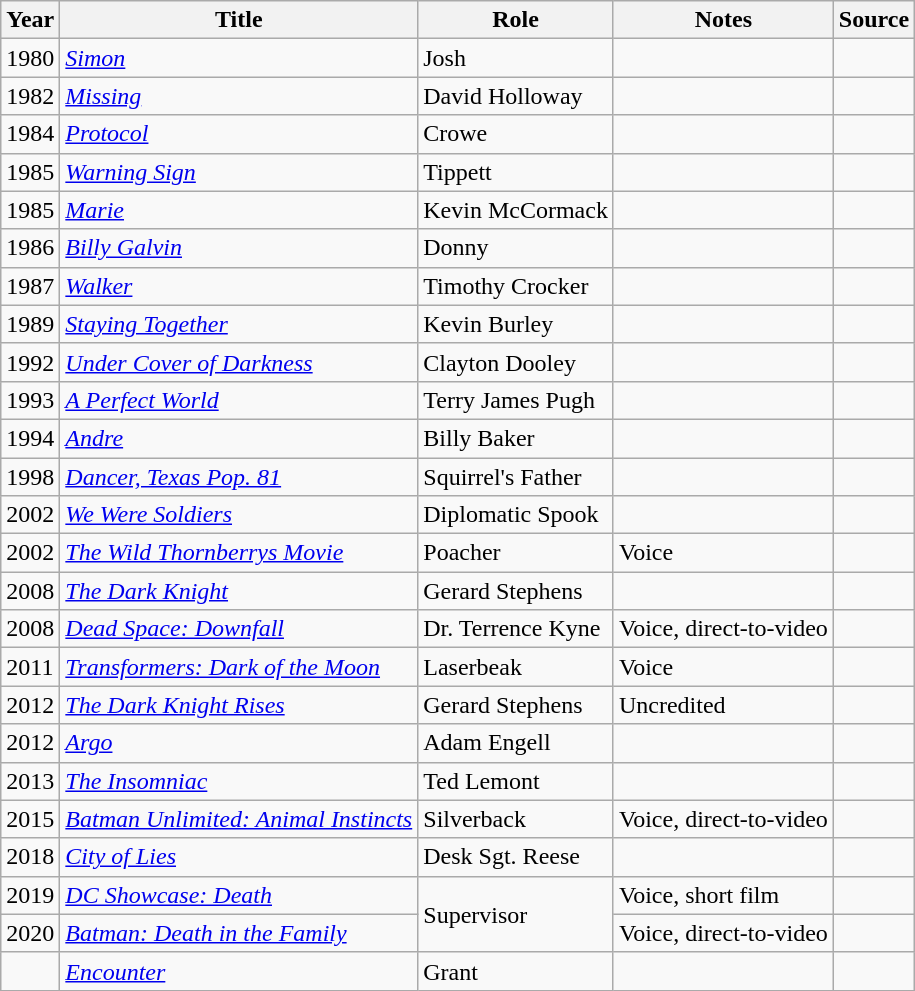<table class="wikitable sortable">
<tr>
<th>Year</th>
<th>Title</th>
<th>Role</th>
<th class="unsortable">Notes</th>
<th class="unsortable">Source</th>
</tr>
<tr>
<td>1980</td>
<td><em><a href='#'>Simon</a></em></td>
<td>Josh</td>
<td></td>
<td></td>
</tr>
<tr>
<td>1982</td>
<td><em><a href='#'>Missing</a></em></td>
<td>David Holloway</td>
<td></td>
<td></td>
</tr>
<tr>
<td>1984</td>
<td><em><a href='#'>Protocol</a></em></td>
<td>Crowe</td>
<td></td>
<td></td>
</tr>
<tr>
<td>1985</td>
<td><em><a href='#'>Warning Sign</a></em></td>
<td>Tippett</td>
<td></td>
<td></td>
</tr>
<tr>
<td>1985</td>
<td><em><a href='#'>Marie</a></em></td>
<td>Kevin McCormack</td>
<td></td>
<td></td>
</tr>
<tr>
<td>1986</td>
<td><em><a href='#'>Billy Galvin</a></em></td>
<td>Donny</td>
<td></td>
<td></td>
</tr>
<tr>
<td>1987</td>
<td><em><a href='#'>Walker</a></em></td>
<td>Timothy Crocker</td>
<td></td>
<td></td>
</tr>
<tr>
<td>1989</td>
<td><em><a href='#'>Staying Together</a></em></td>
<td>Kevin Burley</td>
<td></td>
<td></td>
</tr>
<tr>
<td>1992</td>
<td><em><a href='#'>Under Cover of Darkness</a></em></td>
<td>Clayton Dooley</td>
<td></td>
<td></td>
</tr>
<tr>
<td>1993</td>
<td><em><a href='#'>A Perfect World</a></em></td>
<td>Terry James Pugh</td>
<td></td>
<td></td>
</tr>
<tr>
<td>1994</td>
<td><em><a href='#'>Andre</a></em></td>
<td>Billy Baker</td>
<td></td>
<td></td>
</tr>
<tr>
<td>1998</td>
<td><em><a href='#'>Dancer, Texas Pop. 81</a></em></td>
<td>Squirrel's Father</td>
<td></td>
<td></td>
</tr>
<tr>
<td>2002</td>
<td><em><a href='#'>We Were Soldiers</a></em></td>
<td>Diplomatic Spook</td>
<td></td>
<td></td>
</tr>
<tr>
<td>2002</td>
<td><em><a href='#'>The Wild Thornberrys Movie</a></em></td>
<td>Poacher</td>
<td>Voice</td>
<td></td>
</tr>
<tr>
<td>2008</td>
<td><em><a href='#'>The Dark Knight</a></em></td>
<td>Gerard Stephens</td>
<td></td>
<td></td>
</tr>
<tr>
<td>2008</td>
<td><em><a href='#'>Dead Space: Downfall</a></em></td>
<td>Dr. Terrence Kyne</td>
<td>Voice, direct-to-video</td>
<td></td>
</tr>
<tr>
<td>2011</td>
<td><em><a href='#'>Transformers: Dark of the Moon</a></em></td>
<td>Laserbeak</td>
<td>Voice</td>
<td></td>
</tr>
<tr>
<td>2012</td>
<td><em><a href='#'>The Dark Knight Rises</a></em></td>
<td>Gerard Stephens</td>
<td>Uncredited</td>
</tr>
<tr>
<td>2012</td>
<td><em><a href='#'>Argo</a></em></td>
<td>Adam Engell</td>
<td></td>
<td></td>
</tr>
<tr>
<td>2013</td>
<td><em><a href='#'>The Insomniac</a></em></td>
<td>Ted Lemont</td>
<td></td>
<td></td>
</tr>
<tr>
<td>2015</td>
<td><em><a href='#'>Batman Unlimited: Animal Instincts</a></em></td>
<td>Silverback</td>
<td>Voice, direct-to-video</td>
<td></td>
</tr>
<tr>
<td>2018</td>
<td><em><a href='#'>City of Lies</a></em></td>
<td>Desk Sgt. Reese</td>
<td></td>
<td></td>
</tr>
<tr>
<td>2019</td>
<td><em><a href='#'>DC Showcase: Death</a></em></td>
<td rowspan="2">Supervisor</td>
<td>Voice, short film</td>
<td></td>
</tr>
<tr>
<td>2020</td>
<td><em><a href='#'>Batman: Death in the Family</a></em></td>
<td>Voice, direct-to-video</td>
<td></td>
</tr>
<tr>
<td></td>
<td><em><a href='#'>Encounter</a></em></td>
<td>Grant</td>
<td></td>
<td></td>
</tr>
</table>
